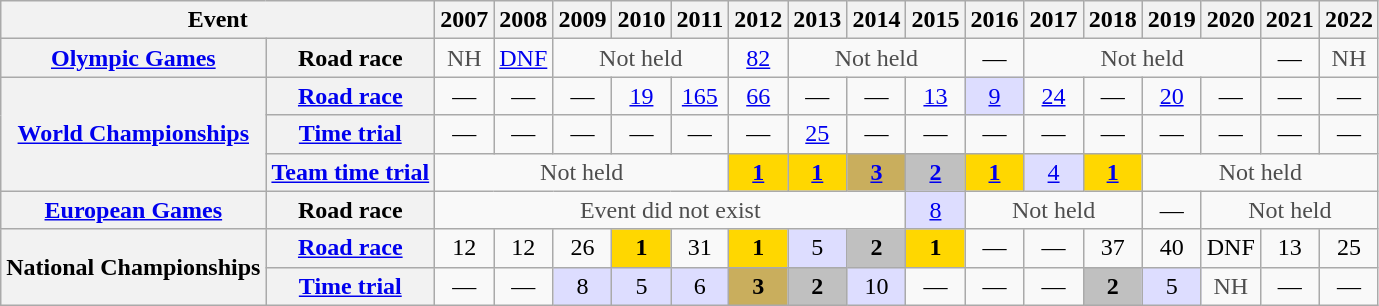<table class="wikitable plainrowheaders">
<tr>
<th scope="col" colspan=2>Event</th>
<th>2007</th>
<th>2008</th>
<th>2009</th>
<th>2010</th>
<th>2011</th>
<th>2012</th>
<th>2013</th>
<th>2014</th>
<th>2015</th>
<th>2016</th>
<th>2017</th>
<th>2018</th>
<th>2019</th>
<th>2020</th>
<th>2021</th>
<th>2022</th>
</tr>
<tr style="text-align:center;">
<th scope="row"> <a href='#'>Olympic Games</a></th>
<th scope="row">Road race</th>
<td style="color:#4d4d4d;">NH</td>
<td><a href='#'>DNF</a></td>
<td style="color:#4d4d4d;" colspan=3>Not held</td>
<td><a href='#'>82</a></td>
<td style="color:#4d4d4d;" colspan=3>Not held</td>
<td>—</td>
<td style="color:#4d4d4d;" colspan=4>Not held</td>
<td>—</td>
<td style="color:#4d4d4d;">NH</td>
</tr>
<tr style="text-align:center;">
<th scope="row" rowspan=3> <a href='#'>World Championships</a></th>
<th scope="row"><a href='#'>Road race</a></th>
<td>—</td>
<td>—</td>
<td>—</td>
<td><a href='#'>19</a></td>
<td><a href='#'>165</a></td>
<td><a href='#'>66</a></td>
<td>—</td>
<td>—</td>
<td><a href='#'>13</a></td>
<td style="background:#ddf;"><a href='#'>9</a></td>
<td><a href='#'>24</a></td>
<td>—</td>
<td><a href='#'>20</a></td>
<td>—</td>
<td>—</td>
<td>—</td>
</tr>
<tr style="text-align:center;">
<th scope="row"><a href='#'>Time trial</a></th>
<td>—</td>
<td>—</td>
<td>—</td>
<td>—</td>
<td>—</td>
<td>—</td>
<td><a href='#'>25</a></td>
<td>—</td>
<td>—</td>
<td>—</td>
<td>—</td>
<td>—</td>
<td>—</td>
<td>—</td>
<td>—</td>
<td>—</td>
</tr>
<tr style="text-align:center;">
<th scope="row"><a href='#'>Team time trial</a></th>
<td style="color:#4d4d4d;" colspan=5>Not held</td>
<td style="background:gold;"><a href='#'><strong>1</strong></a></td>
<td style="background:gold;"><a href='#'><strong>1</strong></a></td>
<td style="background:#C9AE5D;"><a href='#'><strong>3</strong></a></td>
<td style="background:silver;"><a href='#'><strong>2</strong></a></td>
<td style="background:gold;"><a href='#'><strong>1</strong></a></td>
<td style="background:#ddf;"><a href='#'>4</a></td>
<td style="background:gold;"><a href='#'><strong>1</strong></a></td>
<td style="color:#4d4d4d;" colspan=4>Not held</td>
</tr>
<tr style="text-align:center;">
<th scope="row"> <a href='#'>European Games</a></th>
<th scope="row">Road race</th>
<td style="color:#4d4d4d;" colspan=8>Event did not exist</td>
<td style="background:#ddf;"><a href='#'>8</a></td>
<td style="color:#4d4d4d;" colspan=3>Not held</td>
<td>—</td>
<td style="color:#4d4d4d;" colspan=3>Not held</td>
</tr>
<tr style="text-align:center;">
<th scope="row" rowspan=2> National Championships</th>
<th scope="row"><a href='#'>Road race</a></th>
<td>12</td>
<td>12</td>
<td>26</td>
<td style="background:gold;"><strong>1</strong></td>
<td>31</td>
<td style="background:gold;"><strong>1</strong></td>
<td style="background:#ddf;">5</td>
<td style="background:silver;"><strong>2</strong></td>
<td style="background:gold;"><strong>1</strong></td>
<td>—</td>
<td>—</td>
<td>37</td>
<td>40</td>
<td>DNF</td>
<td>13</td>
<td>25</td>
</tr>
<tr style="text-align:center;">
<th scope="row"><a href='#'>Time trial</a></th>
<td>—</td>
<td>—</td>
<td style="background:#ddf;">8</td>
<td style="background:#ddf;">5</td>
<td style="background:#ddf;">6</td>
<td style="background:#C9AE5D;"><strong>3</strong></td>
<td style="background:silver;"><strong>2</strong></td>
<td style="background:#ddf;">10</td>
<td>—</td>
<td>—</td>
<td>—</td>
<td style="background:silver;"><strong>2</strong></td>
<td style="background:#ddf;">5</td>
<td style="color:#4d4d4d;">NH</td>
<td>—</td>
<td>—</td>
</tr>
</table>
